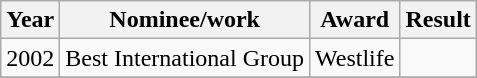<table class="wikitable">
<tr>
<th>Year</th>
<th>Nominee/work</th>
<th>Award</th>
<th>Result</th>
</tr>
<tr>
<td>2002</td>
<td>Best International Group</td>
<td>Westlife</td>
<td></td>
</tr>
<tr>
</tr>
</table>
